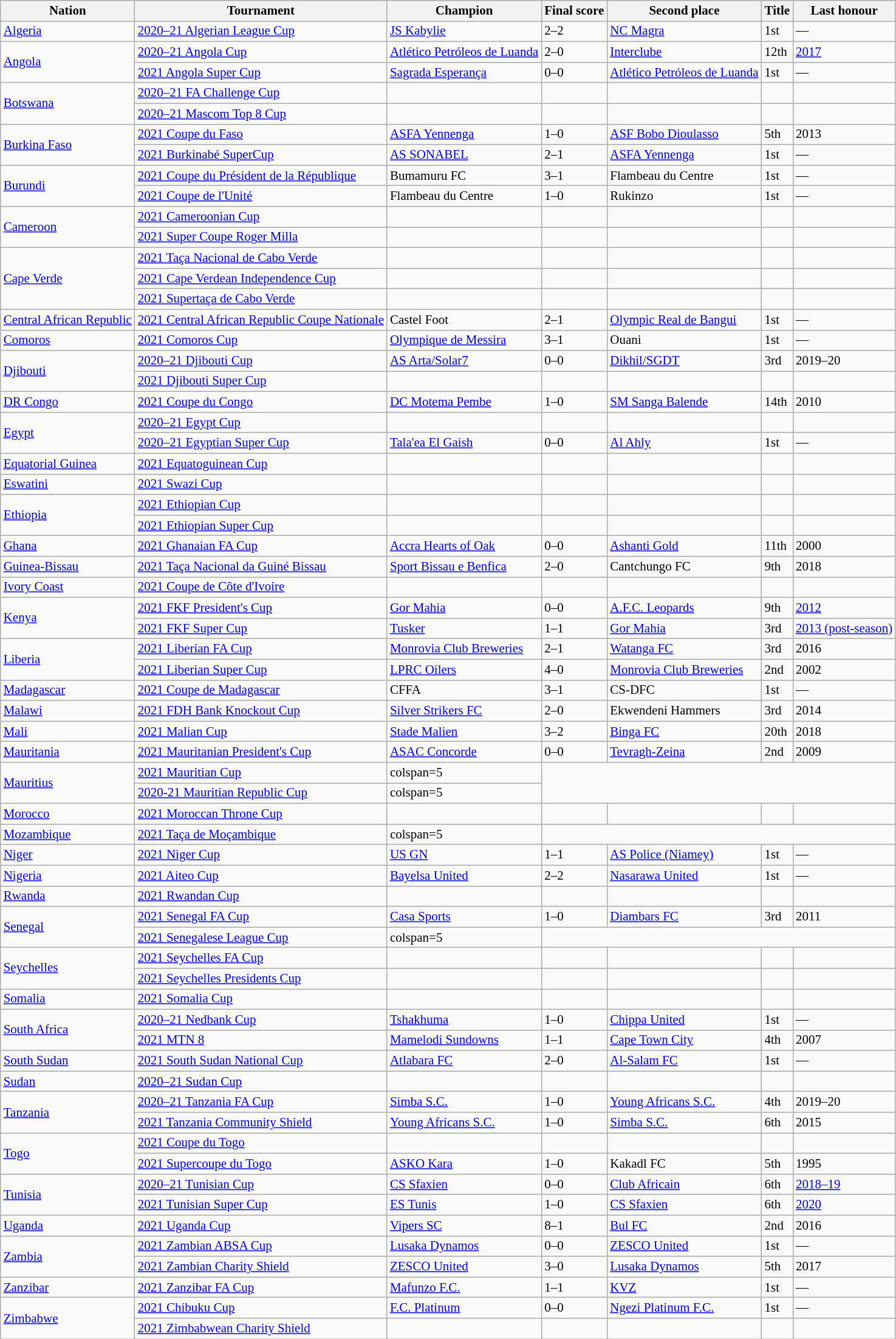<table class=wikitable style="font-size:14px">
<tr>
<th>Nation</th>
<th>Tournament</th>
<th>Champion</th>
<th>Final score</th>
<th>Second place</th>
<th data-sort-type="number">Title</th>
<th>Last honour</th>
</tr>
<tr>
<td> <a href='#'>Algeria</a></td>
<td><a href='#'>2020–21 Algerian League Cup</a></td>
<td><a href='#'>JS Kabylie</a></td>
<td>2–2 </td>
<td><a href='#'>NC Magra</a></td>
<td>1st</td>
<td>—</td>
</tr>
<tr>
<td rowspan=2> <a href='#'>Angola</a></td>
<td><a href='#'>2020–21 Angola Cup</a></td>
<td><a href='#'>Atlético Petróleos de Luanda</a></td>
<td>2–0</td>
<td><a href='#'>Interclube</a></td>
<td>12th</td>
<td><a href='#'>2017</a></td>
</tr>
<tr>
<td><a href='#'>2021 Angola Super Cup</a></td>
<td><a href='#'>Sagrada Esperança</a></td>
<td>0–0 </td>
<td><a href='#'>Atlético Petróleos de Luanda</a></td>
<td>1st</td>
<td>—</td>
</tr>
<tr>
<td rowspan=2> <a href='#'>Botswana</a></td>
<td><a href='#'>2020–21 FA Challenge Cup</a></td>
<td></td>
<td></td>
<td></td>
<td></td>
<td></td>
</tr>
<tr>
<td><a href='#'>2020–21 Mascom Top 8 Cup</a></td>
<td></td>
<td></td>
<td></td>
<td></td>
<td></td>
</tr>
<tr>
<td rowspan=2> <a href='#'>Burkina Faso</a></td>
<td><a href='#'>2021 Coupe du Faso</a></td>
<td><a href='#'>ASFA Yennenga</a></td>
<td>1–0</td>
<td><a href='#'>ASF Bobo Dioulasso</a></td>
<td>5th</td>
<td>2013</td>
</tr>
<tr>
<td><a href='#'>2021 Burkinabé SuperCup</a></td>
<td><a href='#'>AS SONABEL</a></td>
<td>2–1</td>
<td><a href='#'>ASFA Yennenga</a></td>
<td>1st</td>
<td>—</td>
</tr>
<tr>
<td rowspan=2> <a href='#'>Burundi</a></td>
<td><a href='#'>2021 Coupe du Président de la République</a></td>
<td>Bumamuru FC</td>
<td>3–1</td>
<td>Flambeau du Centre</td>
<td>1st</td>
<td>—</td>
</tr>
<tr>
<td><a href='#'>2021 Coupe de l'Unité</a></td>
<td>Flambeau du Centre</td>
<td>1–0</td>
<td>Rukinzo</td>
<td>1st</td>
<td>—</td>
</tr>
<tr>
<td rowspan=2> <a href='#'>Cameroon</a></td>
<td><a href='#'>2021 Cameroonian Cup</a></td>
<td></td>
<td></td>
<td></td>
<td></td>
<td></td>
</tr>
<tr>
<td><a href='#'>2021 Super Coupe Roger Milla</a></td>
<td></td>
<td></td>
<td></td>
<td></td>
<td></td>
</tr>
<tr>
<td rowspan="3" style="text-align:left;"> <a href='#'>Cape Verde</a></td>
<td><a href='#'>2021 Taça Nacional de Cabo Verde</a></td>
<td></td>
<td></td>
<td></td>
<td></td>
<td></td>
</tr>
<tr>
<td align=left><a href='#'>2021 Cape Verdean Independence Cup</a></td>
<td></td>
<td></td>
<td></td>
<td></td>
<td></td>
</tr>
<tr>
<td align=left><a href='#'>2021 Supertaça de Cabo Verde</a></td>
<td></td>
<td></td>
<td></td>
<td></td>
<td></td>
</tr>
<tr>
<td> <a href='#'>Central African Republic</a></td>
<td><a href='#'>2021 Central African Republic Coupe Nationale</a></td>
<td>Castel Foot</td>
<td>2–1</td>
<td><a href='#'>Olympic Real de Bangui</a></td>
<td>1st</td>
<td>—</td>
</tr>
<tr>
<td> <a href='#'>Comoros</a></td>
<td><a href='#'>2021 Comoros Cup</a></td>
<td><a href='#'>Olympique de Messira</a></td>
<td>3–1</td>
<td>Ouani</td>
<td>1st</td>
<td>—</td>
</tr>
<tr>
<td rowspan=2> <a href='#'>Djibouti</a></td>
<td><a href='#'>2020–21 Djibouti Cup</a></td>
<td><a href='#'>AS Arta/Solar7</a></td>
<td>0–0 </td>
<td><a href='#'>Dikhil/SGDT</a></td>
<td>3rd</td>
<td>2019–20</td>
</tr>
<tr>
<td><a href='#'>2021 Djibouti Super Cup</a></td>
<td></td>
<td></td>
<td></td>
<td></td>
<td></td>
</tr>
<tr>
<td> <a href='#'>DR Congo</a></td>
<td><a href='#'>2021 Coupe du Congo</a></td>
<td><a href='#'>DC Motema Pembe</a></td>
<td>1–0</td>
<td><a href='#'>SM Sanga Balende</a></td>
<td>14th</td>
<td>2010</td>
</tr>
<tr>
<td rowspan=2> <a href='#'>Egypt</a></td>
<td><a href='#'>2020–21 Egypt Cup</a></td>
<td></td>
<td></td>
<td></td>
<td></td>
<td></td>
</tr>
<tr>
<td><a href='#'>2020–21 Egyptian Super Cup</a></td>
<td><a href='#'>Tala'ea El Gaish</a></td>
<td>0–0 </td>
<td><a href='#'>Al Ahly</a></td>
<td>1st</td>
<td>—</td>
</tr>
<tr>
<td> <a href='#'>Equatorial Guinea</a></td>
<td><a href='#'>2021 Equatoguinean Cup</a></td>
<td></td>
<td></td>
<td></td>
<td></td>
<td></td>
</tr>
<tr>
<td> <a href='#'>Eswatini</a></td>
<td><a href='#'>2021 Swazi Cup</a></td>
<td></td>
<td></td>
<td></td>
<td></td>
<td></td>
</tr>
<tr>
<td rowspan=2> <a href='#'>Ethiopia</a></td>
<td><a href='#'>2021 Ethiopian Cup</a></td>
<td></td>
<td></td>
<td></td>
<td></td>
<td></td>
</tr>
<tr>
<td><a href='#'>2021 Ethiopian Super Cup</a></td>
<td></td>
<td></td>
<td></td>
<td></td>
<td></td>
</tr>
<tr>
<td> <a href='#'>Ghana</a></td>
<td><a href='#'>2021 Ghanaian FA Cup</a></td>
<td><a href='#'>Accra Hearts of Oak</a></td>
<td>0–0 </td>
<td><a href='#'>Ashanti Gold</a></td>
<td>11th</td>
<td>2000</td>
</tr>
<tr>
<td> <a href='#'>Guinea-Bissau</a></td>
<td><a href='#'>2021 Taça Nacional da Guiné Bissau</a></td>
<td><a href='#'>Sport Bissau e Benfica</a></td>
<td>2–0</td>
<td>Cantchungo FC</td>
<td>9th</td>
<td>2018</td>
</tr>
<tr>
<td> <a href='#'>Ivory Coast</a></td>
<td><a href='#'>2021 Coupe de Côte d'Ivoire</a></td>
<td></td>
<td></td>
<td></td>
<td></td>
<td></td>
</tr>
<tr>
<td rowspan=2> <a href='#'>Kenya</a></td>
<td><a href='#'>2021 FKF President's Cup</a></td>
<td><a href='#'>Gor Mahia</a></td>
<td>0–0 </td>
<td><a href='#'>A.F.C. Leopards</a></td>
<td>9th</td>
<td><a href='#'>2012</a></td>
</tr>
<tr>
<td><a href='#'>2021 FKF Super Cup</a></td>
<td><a href='#'>Tusker</a></td>
<td>1–1 </td>
<td><a href='#'>Gor Mahia</a></td>
<td>3rd</td>
<td><a href='#'>2013 (post-season)</a></td>
</tr>
<tr>
<td rowspan=2> <a href='#'>Liberia</a></td>
<td><a href='#'>2021 Liberian FA Cup</a></td>
<td><a href='#'>Monrovia Club Breweries</a></td>
<td>2–1</td>
<td><a href='#'>Watanga FC</a></td>
<td>3rd</td>
<td>2016</td>
</tr>
<tr>
<td><a href='#'>2021 Liberian Super Cup</a></td>
<td><a href='#'>LPRC Oilers</a></td>
<td>4–0</td>
<td><a href='#'>Monrovia Club Breweries</a></td>
<td>2nd</td>
<td>2002</td>
</tr>
<tr>
<td> <a href='#'>Madagascar</a></td>
<td><a href='#'>2021 Coupe de Madagascar</a></td>
<td>CFFA</td>
<td>3–1</td>
<td>CS-DFC</td>
<td>1st</td>
<td>—</td>
</tr>
<tr>
<td> <a href='#'>Malawi</a></td>
<td><a href='#'>2021 FDH Bank Knockout Cup</a></td>
<td><a href='#'>Silver Strikers FC</a></td>
<td>2–0</td>
<td>Ekwendeni Hammers</td>
<td>3rd</td>
<td>2014</td>
</tr>
<tr>
<td> <a href='#'>Mali</a></td>
<td><a href='#'>2021 Malian Cup</a></td>
<td><a href='#'>Stade Malien</a></td>
<td>3–2</td>
<td><a href='#'>Binga FC</a></td>
<td>20th</td>
<td>2018</td>
</tr>
<tr>
<td> <a href='#'>Mauritania</a></td>
<td><a href='#'>2021 Mauritanian President's Cup</a></td>
<td><a href='#'>ASAC Concorde</a></td>
<td>0–0 </td>
<td><a href='#'>Tevragh-Zeina</a></td>
<td>2nd</td>
<td>2009</td>
</tr>
<tr>
<td rowspan=2> <a href='#'>Mauritius</a></td>
<td><a href='#'>2021 Mauritian Cup</a></td>
<td>colspan=5 </td>
</tr>
<tr>
<td><a href='#'>2020-21 Mauritian Republic Cup</a></td>
<td>colspan=5 </td>
</tr>
<tr>
<td> <a href='#'>Morocco</a></td>
<td><a href='#'>2021 Moroccan Throne Cup</a></td>
<td></td>
<td></td>
<td></td>
<td></td>
<td></td>
</tr>
<tr>
<td> <a href='#'>Mozambique</a></td>
<td><a href='#'>2021 Taça de Moçambique</a></td>
<td>colspan=5 </td>
</tr>
<tr>
<td> <a href='#'>Niger</a></td>
<td><a href='#'>2021 Niger Cup</a></td>
<td><a href='#'>US GN</a></td>
<td>1–1 </td>
<td><a href='#'>AS Police (Niamey)</a></td>
<td>1st</td>
<td>—</td>
</tr>
<tr>
<td> <a href='#'>Nigeria</a></td>
<td><a href='#'>2021 Aiteo Cup</a></td>
<td><a href='#'>Bayelsa United</a></td>
<td>2–2 </td>
<td><a href='#'>Nasarawa United</a></td>
<td>1st</td>
<td>—</td>
</tr>
<tr>
<td> <a href='#'>Rwanda</a></td>
<td><a href='#'>2021 Rwandan Cup</a></td>
<td></td>
<td></td>
<td></td>
<td></td>
<td></td>
</tr>
<tr>
<td rowspan=2> <a href='#'>Senegal</a></td>
<td><a href='#'>2021 Senegal FA Cup</a></td>
<td><a href='#'>Casa Sports</a></td>
<td>1–0</td>
<td><a href='#'>Diambars FC</a></td>
<td>3rd</td>
<td>2011</td>
</tr>
<tr>
<td><a href='#'>2021 Senegalese League Cup</a></td>
<td>colspan=5 </td>
</tr>
<tr>
<td rowspan=2> <a href='#'>Seychelles</a></td>
<td><a href='#'>2021 Seychelles FA Cup</a></td>
<td></td>
<td></td>
<td></td>
<td></td>
<td></td>
</tr>
<tr>
<td><a href='#'>2021 Seychelles Presidents Cup</a></td>
<td></td>
<td></td>
<td></td>
<td></td>
<td></td>
</tr>
<tr>
<td> <a href='#'>Somalia</a></td>
<td><a href='#'>2021 Somalia Cup</a></td>
<td></td>
<td></td>
<td></td>
<td></td>
<td></td>
</tr>
<tr>
<td rowspan=2> <a href='#'>South Africa</a></td>
<td><a href='#'>2020–21 Nedbank Cup</a></td>
<td><a href='#'>Tshakhuma</a></td>
<td>1–0</td>
<td><a href='#'>Chippa United</a></td>
<td>1st</td>
<td>—</td>
</tr>
<tr>
<td><a href='#'>2021 MTN 8</a></td>
<td><a href='#'>Mamelodi Sundowns</a></td>
<td>1–1 </td>
<td><a href='#'>Cape Town City</a></td>
<td>4th</td>
<td>2007</td>
</tr>
<tr>
<td> <a href='#'>South Sudan</a></td>
<td><a href='#'>2021 South Sudan National Cup</a></td>
<td><a href='#'>Atlabara FC</a></td>
<td>2–0</td>
<td><a href='#'>Al-Salam FC</a></td>
<td>1st</td>
<td>—</td>
</tr>
<tr>
<td> <a href='#'>Sudan</a></td>
<td><a href='#'>2020–21 Sudan Cup</a></td>
<td></td>
<td></td>
<td></td>
<td></td>
<td></td>
</tr>
<tr>
<td rowspan=2> <a href='#'>Tanzania</a></td>
<td><a href='#'>2020–21 Tanzania FA Cup</a></td>
<td><a href='#'>Simba S.C.</a></td>
<td>1–0</td>
<td><a href='#'>Young Africans S.C.</a></td>
<td>4th</td>
<td>2019–20</td>
</tr>
<tr>
<td><a href='#'>2021 Tanzania Community Shield</a></td>
<td><a href='#'>Young Africans S.C.</a></td>
<td>1–0</td>
<td><a href='#'>Simba S.C.</a></td>
<td>6th</td>
<td>2015</td>
</tr>
<tr>
<td rowspan=2> <a href='#'>Togo</a></td>
<td><a href='#'>2021 Coupe du Togo</a></td>
<td></td>
<td></td>
<td></td>
<td></td>
<td></td>
</tr>
<tr>
<td><a href='#'>2021 Supercoupe du Togo</a></td>
<td><a href='#'>ASKO Kara</a></td>
<td>1–0</td>
<td>Kakadl FC</td>
<td>5th</td>
<td>1995</td>
</tr>
<tr>
<td rowspan=2> <a href='#'>Tunisia</a></td>
<td><a href='#'>2020–21 Tunisian Cup</a></td>
<td><a href='#'>CS Sfaxien</a></td>
<td>0–0 </td>
<td><a href='#'>Club Africain</a></td>
<td>6th</td>
<td><a href='#'>2018–19</a></td>
</tr>
<tr>
<td><a href='#'>2021 Tunisian Super Cup</a></td>
<td><a href='#'>ES Tunis</a></td>
<td>1–0</td>
<td><a href='#'>CS Sfaxien</a></td>
<td>6th</td>
<td><a href='#'>2020</a></td>
</tr>
<tr>
<td> <a href='#'>Uganda</a></td>
<td><a href='#'>2021 Uganda Cup</a></td>
<td><a href='#'>Vipers SC</a></td>
<td>8–1</td>
<td><a href='#'>Bul FC</a></td>
<td>2nd</td>
<td>2016</td>
</tr>
<tr>
<td rowspan=2> <a href='#'>Zambia</a></td>
<td><a href='#'>2021 Zambian ABSA Cup</a></td>
<td><a href='#'>Lusaka Dynamos</a></td>
<td>0–0 </td>
<td><a href='#'>ZESCO United</a></td>
<td>1st</td>
<td>—</td>
</tr>
<tr>
<td><a href='#'>2021 Zambian Charity Shield</a></td>
<td><a href='#'>ZESCO United</a></td>
<td>3–0</td>
<td><a href='#'>Lusaka Dynamos</a></td>
<td>5th</td>
<td>2017</td>
</tr>
<tr>
<td align=left> <a href='#'>Zanzibar</a></td>
<td align=left><a href='#'>2021 Zanzibar FA Cup</a></td>
<td><a href='#'>Mafunzo F.C.</a></td>
<td>1–1 </td>
<td><a href='#'>KVZ</a></td>
<td>1st</td>
<td>—</td>
</tr>
<tr>
<td rowspan=2> <a href='#'>Zimbabwe</a></td>
<td><a href='#'>2021 Chibuku Cup</a></td>
<td><a href='#'>F.C. Platinum</a></td>
<td>0–0 </td>
<td><a href='#'>Ngezi Platinum F.C.</a></td>
<td>1st</td>
<td>—</td>
</tr>
<tr>
<td><a href='#'>2021 Zimbabwean Charity Shield</a></td>
<td></td>
<td></td>
<td></td>
<td></td>
<td></td>
</tr>
</table>
